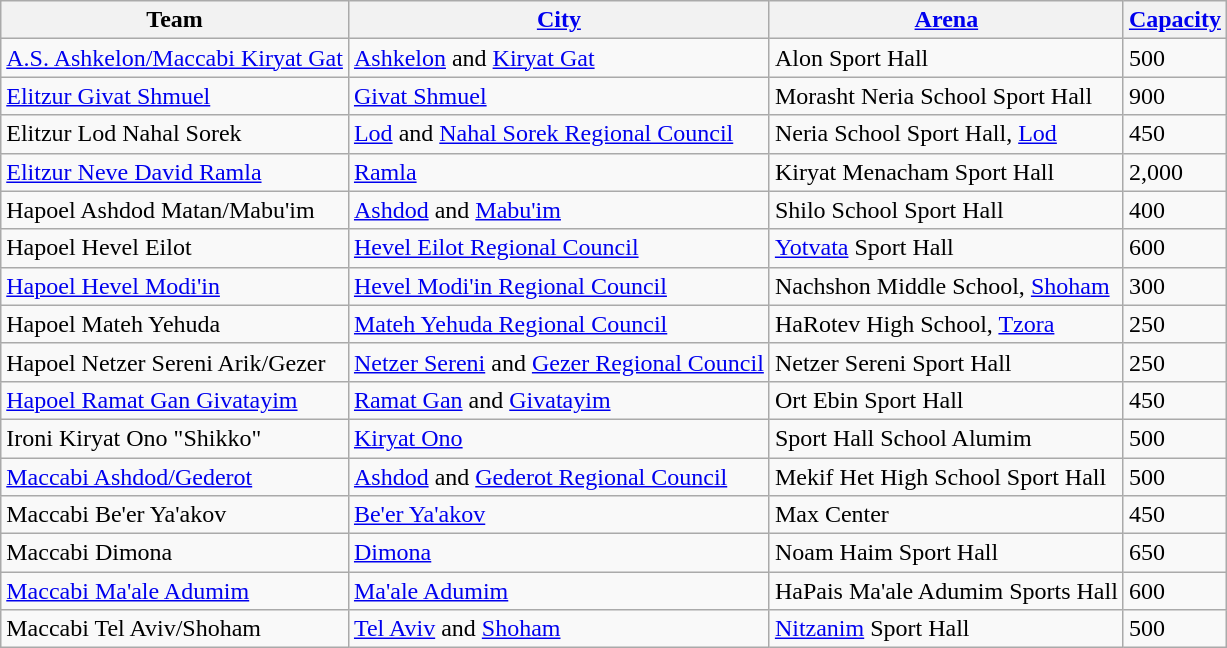<table class="wikitable sortable" border="1">
<tr>
<th>Team</th>
<th><a href='#'>City</a></th>
<th><a href='#'>Arena</a></th>
<th><a href='#'>Capacity</a></th>
</tr>
<tr>
<td><a href='#'>A.S. Ashkelon/Maccabi Kiryat Gat</a></td>
<td><a href='#'>Ashkelon</a> and <a href='#'>Kiryat Gat</a></td>
<td>Alon Sport Hall</td>
<td>500</td>
</tr>
<tr>
<td><a href='#'>Elitzur Givat Shmuel</a></td>
<td><a href='#'>Givat Shmuel</a></td>
<td>Morasht Neria School Sport Hall</td>
<td>900</td>
</tr>
<tr>
<td>Elitzur Lod Nahal Sorek</td>
<td><a href='#'>Lod</a> and <a href='#'>Nahal Sorek Regional Council</a></td>
<td>Neria School Sport Hall, <a href='#'>Lod</a></td>
<td>450</td>
</tr>
<tr>
<td><a href='#'>Elitzur Neve David Ramla</a></td>
<td><a href='#'>Ramla</a></td>
<td>Kiryat Menacham Sport Hall</td>
<td>2,000</td>
</tr>
<tr>
<td>Hapoel Ashdod Matan/Mabu'im</td>
<td><a href='#'>Ashdod</a> and <a href='#'>Mabu'im</a></td>
<td>Shilo School Sport Hall</td>
<td>400</td>
</tr>
<tr>
<td>Hapoel Hevel Eilot</td>
<td><a href='#'>Hevel Eilot Regional Council</a></td>
<td><a href='#'>Yotvata</a> Sport Hall</td>
<td>600</td>
</tr>
<tr>
<td><a href='#'>Hapoel Hevel Modi'in</a></td>
<td><a href='#'>Hevel Modi'in Regional Council</a></td>
<td>Nachshon Middle School, <a href='#'>Shoham</a></td>
<td>300</td>
</tr>
<tr>
<td>Hapoel Mateh Yehuda</td>
<td><a href='#'>Mateh Yehuda Regional Council</a></td>
<td>HaRotev High School, <a href='#'>Tzora</a></td>
<td>250</td>
</tr>
<tr>
<td>Hapoel Netzer Sereni Arik/Gezer</td>
<td><a href='#'>Netzer Sereni</a> and <a href='#'>Gezer Regional Council</a></td>
<td>Netzer Sereni Sport Hall</td>
<td>250</td>
</tr>
<tr>
<td><a href='#'>Hapoel Ramat Gan Givatayim</a></td>
<td><a href='#'>Ramat Gan</a> and <a href='#'>Givatayim</a></td>
<td>Ort Ebin Sport Hall</td>
<td>450</td>
</tr>
<tr>
<td>Ironi Kiryat Ono "Shikko"</td>
<td><a href='#'>Kiryat Ono</a></td>
<td>Sport Hall School Alumim</td>
<td>500</td>
</tr>
<tr>
<td><a href='#'>Maccabi Ashdod/Gederot</a></td>
<td><a href='#'>Ashdod</a> and <a href='#'>Gederot Regional Council</a></td>
<td>Mekif Het High School Sport Hall</td>
<td>500</td>
</tr>
<tr>
<td>Maccabi Be'er Ya'akov</td>
<td><a href='#'>Be'er Ya'akov</a></td>
<td>Max Center</td>
<td>450</td>
</tr>
<tr>
<td>Maccabi Dimona</td>
<td><a href='#'>Dimona</a></td>
<td>Noam Haim Sport Hall</td>
<td>650</td>
</tr>
<tr>
<td><a href='#'>Maccabi Ma'ale Adumim</a></td>
<td><a href='#'>Ma'ale Adumim</a></td>
<td>HaPais Ma'ale Adumim Sports Hall</td>
<td>600</td>
</tr>
<tr>
<td>Maccabi Tel Aviv/Shoham</td>
<td><a href='#'>Tel Aviv</a> and <a href='#'>Shoham</a></td>
<td><a href='#'>Nitzanim</a> Sport Hall</td>
<td>500</td>
</tr>
</table>
